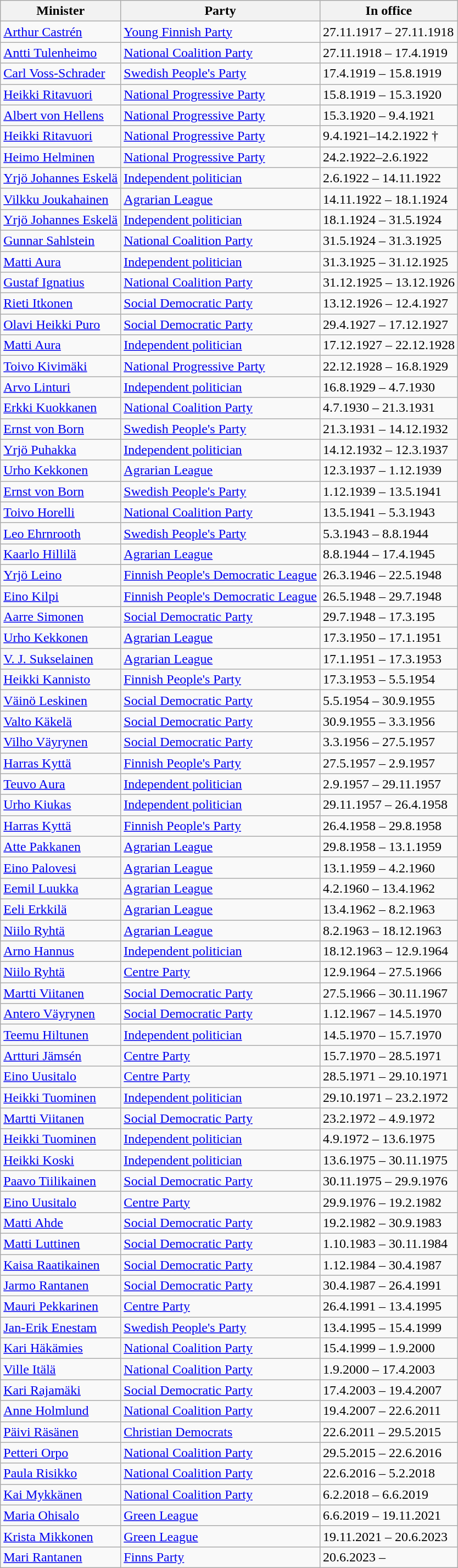<table class="wikitable sortable">
<tr>
<th>Minister</th>
<th>Party</th>
<th>In office</th>
</tr>
<tr>
<td><a href='#'>Arthur Castrén</a></td>
<td><a href='#'>Young Finnish Party</a></td>
<td>27.11.1917 – 27.11.1918</td>
</tr>
<tr>
<td><a href='#'>Antti Tulenheimo</a></td>
<td><a href='#'>National Coalition Party</a></td>
<td>27.11.1918 – 17.4.1919</td>
</tr>
<tr>
<td><a href='#'>Carl Voss-Schrader</a></td>
<td><a href='#'>Swedish People's Party</a></td>
<td>17.4.1919 – 15.8.1919</td>
</tr>
<tr>
<td><a href='#'>Heikki Ritavuori</a></td>
<td><a href='#'>National Progressive Party</a></td>
<td>15.8.1919 – 15.3.1920</td>
</tr>
<tr>
<td><a href='#'>Albert von Hellens</a></td>
<td><a href='#'>National Progressive Party</a></td>
<td>15.3.1920 – 9.4.1921</td>
</tr>
<tr>
<td><a href='#'>Heikki Ritavuori</a></td>
<td><a href='#'>National Progressive Party</a></td>
<td>9.4.1921–14.2.1922 †</td>
</tr>
<tr>
<td><a href='#'>Heimo Helminen</a></td>
<td><a href='#'>National Progressive Party</a></td>
<td>24.2.1922–2.6.1922</td>
</tr>
<tr>
<td><a href='#'>Yrjö Johannes Eskelä</a></td>
<td><a href='#'>Independent politician</a></td>
<td>2.6.1922 – 14.11.1922</td>
</tr>
<tr>
<td><a href='#'>Vilkku Joukahainen</a></td>
<td><a href='#'>Agrarian League</a></td>
<td>14.11.1922 – 18.1.1924</td>
</tr>
<tr>
<td><a href='#'>Yrjö Johannes Eskelä</a></td>
<td><a href='#'>Independent politician</a></td>
<td>18.1.1924 – 31.5.1924</td>
</tr>
<tr>
<td><a href='#'>Gunnar Sahlstein</a></td>
<td><a href='#'>National Coalition Party</a></td>
<td>31.5.1924 – 31.3.1925</td>
</tr>
<tr>
<td><a href='#'>Matti Aura</a></td>
<td><a href='#'>Independent politician</a></td>
<td>31.3.1925 – 31.12.1925</td>
</tr>
<tr>
<td><a href='#'>Gustaf Ignatius</a></td>
<td><a href='#'>National Coalition Party</a></td>
<td>31.12.1925 – 13.12.1926</td>
</tr>
<tr>
<td><a href='#'>Rieti Itkonen</a></td>
<td><a href='#'>Social Democratic Party</a></td>
<td>13.12.1926 – 12.4.1927</td>
</tr>
<tr>
<td><a href='#'>Olavi Heikki Puro</a></td>
<td><a href='#'>Social Democratic Party</a></td>
<td>29.4.1927 – 17.12.1927</td>
</tr>
<tr>
<td><a href='#'>Matti Aura</a></td>
<td><a href='#'>Independent politician</a></td>
<td>17.12.1927 – 22.12.1928</td>
</tr>
<tr>
<td><a href='#'>Toivo Kivimäki</a></td>
<td><a href='#'>National Progressive Party</a></td>
<td>22.12.1928 – 16.8.1929</td>
</tr>
<tr>
<td><a href='#'>Arvo Linturi</a></td>
<td><a href='#'>Independent politician</a></td>
<td>16.8.1929 – 4.7.1930</td>
</tr>
<tr>
<td><a href='#'>Erkki Kuokkanen</a></td>
<td><a href='#'>National Coalition Party</a></td>
<td>4.7.1930 – 21.3.1931</td>
</tr>
<tr>
<td><a href='#'>Ernst von Born</a></td>
<td><a href='#'>Swedish People's Party</a></td>
<td>21.3.1931 – 14.12.1932</td>
</tr>
<tr>
<td><a href='#'>Yrjö Puhakka</a></td>
<td><a href='#'>Independent politician</a></td>
<td>14.12.1932 – 12.3.1937</td>
</tr>
<tr>
<td><a href='#'>Urho Kekkonen</a></td>
<td><a href='#'>Agrarian League</a></td>
<td>12.3.1937 – 1.12.1939</td>
</tr>
<tr>
<td><a href='#'>Ernst von Born</a></td>
<td><a href='#'>Swedish People's Party</a></td>
<td>1.12.1939 – 13.5.1941</td>
</tr>
<tr>
<td><a href='#'>Toivo Horelli</a></td>
<td><a href='#'>National Coalition Party</a></td>
<td>13.5.1941 – 5.3.1943</td>
</tr>
<tr>
<td><a href='#'>Leo Ehrnrooth</a></td>
<td><a href='#'>Swedish People's Party</a></td>
<td>5.3.1943 – 8.8.1944</td>
</tr>
<tr>
<td><a href='#'>Kaarlo Hillilä</a></td>
<td><a href='#'>Agrarian League</a></td>
<td>8.8.1944 – 17.4.1945</td>
</tr>
<tr>
<td><a href='#'>Yrjö Leino</a></td>
<td><a href='#'>Finnish People's Democratic League</a></td>
<td>26.3.1946 – 22.5.1948</td>
</tr>
<tr>
<td><a href='#'>Eino Kilpi</a></td>
<td><a href='#'>Finnish People's Democratic League</a></td>
<td>26.5.1948 – 29.7.1948</td>
</tr>
<tr>
<td><a href='#'>Aarre Simonen</a></td>
<td><a href='#'>Social Democratic Party</a></td>
<td>29.7.1948 – 17.3.195</td>
</tr>
<tr>
<td><a href='#'>Urho Kekkonen</a></td>
<td><a href='#'>Agrarian League</a></td>
<td>17.3.1950 – 17.1.1951</td>
</tr>
<tr>
<td><a href='#'>V. J. Sukselainen</a></td>
<td><a href='#'>Agrarian League</a></td>
<td>17.1.1951 – 17.3.1953</td>
</tr>
<tr>
<td><a href='#'>Heikki Kannisto</a></td>
<td><a href='#'>Finnish People's Party</a></td>
<td>17.3.1953 – 5.5.1954</td>
</tr>
<tr>
<td><a href='#'>Väinö Leskinen</a></td>
<td><a href='#'>Social Democratic Party</a></td>
<td>5.5.1954 – 30.9.1955</td>
</tr>
<tr>
<td><a href='#'>Valto Käkelä</a></td>
<td><a href='#'>Social Democratic Party</a></td>
<td>30.9.1955 – 3.3.1956</td>
</tr>
<tr>
<td><a href='#'>Vilho Väyrynen</a></td>
<td><a href='#'>Social Democratic Party</a></td>
<td>3.3.1956 – 27.5.1957</td>
</tr>
<tr>
<td><a href='#'>Harras Kyttä</a></td>
<td><a href='#'>Finnish People's Party</a></td>
<td>27.5.1957 – 2.9.1957</td>
</tr>
<tr>
<td><a href='#'>Teuvo Aura</a></td>
<td><a href='#'>Independent politician</a></td>
<td>2.9.1957 – 29.11.1957</td>
</tr>
<tr>
<td><a href='#'>Urho Kiukas</a></td>
<td><a href='#'>Independent politician</a></td>
<td>29.11.1957 – 26.4.1958</td>
</tr>
<tr>
<td><a href='#'>Harras Kyttä</a></td>
<td><a href='#'>Finnish People's Party</a></td>
<td>26.4.1958 – 29.8.1958</td>
</tr>
<tr>
<td><a href='#'>Atte Pakkanen</a></td>
<td><a href='#'>Agrarian League</a></td>
<td>29.8.1958 – 13.1.1959</td>
</tr>
<tr>
<td><a href='#'>Eino Palovesi</a></td>
<td><a href='#'>Agrarian League</a></td>
<td>13.1.1959 – 4.2.1960</td>
</tr>
<tr>
<td><a href='#'>Eemil Luukka</a></td>
<td><a href='#'>Agrarian League</a></td>
<td>4.2.1960 – 13.4.1962</td>
</tr>
<tr>
<td><a href='#'>Eeli Erkkilä</a></td>
<td><a href='#'>Agrarian League</a></td>
<td>13.4.1962 – 8.2.1963</td>
</tr>
<tr>
<td><a href='#'>Niilo Ryhtä</a></td>
<td><a href='#'>Agrarian League</a></td>
<td>8.2.1963 – 18.12.1963</td>
</tr>
<tr>
<td><a href='#'>Arno Hannus</a></td>
<td><a href='#'>Independent politician</a></td>
<td>18.12.1963 – 12.9.1964</td>
</tr>
<tr>
<td><a href='#'>Niilo Ryhtä</a></td>
<td><a href='#'>Centre Party</a></td>
<td>12.9.1964 – 27.5.1966</td>
</tr>
<tr>
<td><a href='#'>Martti Viitanen</a></td>
<td><a href='#'>Social Democratic Party</a></td>
<td>27.5.1966 – 30.11.1967</td>
</tr>
<tr>
<td><a href='#'>Antero Väyrynen</a></td>
<td><a href='#'>Social Democratic Party</a></td>
<td>1.12.1967 – 14.5.1970</td>
</tr>
<tr>
<td><a href='#'>Teemu Hiltunen</a></td>
<td><a href='#'>Independent politician</a></td>
<td>14.5.1970 – 15.7.1970</td>
</tr>
<tr>
<td><a href='#'>Artturi Jämsén</a></td>
<td><a href='#'>Centre Party</a></td>
<td>15.7.1970 – 28.5.1971</td>
</tr>
<tr>
<td><a href='#'>Eino Uusitalo</a></td>
<td><a href='#'>Centre Party</a></td>
<td>28.5.1971 – 29.10.1971</td>
</tr>
<tr>
<td><a href='#'>Heikki Tuominen</a></td>
<td><a href='#'>Independent politician</a></td>
<td>29.10.1971 – 23.2.1972</td>
</tr>
<tr>
<td><a href='#'>Martti Viitanen</a></td>
<td><a href='#'>Social Democratic Party</a></td>
<td>23.2.1972 – 4.9.1972</td>
</tr>
<tr>
<td><a href='#'>Heikki Tuominen</a></td>
<td><a href='#'>Independent politician</a></td>
<td>4.9.1972 – 13.6.1975</td>
</tr>
<tr>
<td><a href='#'>Heikki Koski</a></td>
<td><a href='#'>Independent politician</a></td>
<td>13.6.1975 – 30.11.1975</td>
</tr>
<tr>
<td><a href='#'>Paavo Tiilikainen</a></td>
<td><a href='#'>Social Democratic Party</a></td>
<td>30.11.1975 – 29.9.1976</td>
</tr>
<tr>
<td><a href='#'>Eino Uusitalo</a></td>
<td><a href='#'>Centre Party</a></td>
<td>29.9.1976 – 19.2.1982</td>
</tr>
<tr>
<td><a href='#'>Matti Ahde</a></td>
<td><a href='#'>Social Democratic Party</a></td>
<td>19.2.1982 – 30.9.1983</td>
</tr>
<tr>
<td><a href='#'>Matti Luttinen</a></td>
<td><a href='#'>Social Democratic Party</a></td>
<td>1.10.1983 – 30.11.1984</td>
</tr>
<tr>
<td><a href='#'>Kaisa Raatikainen</a></td>
<td><a href='#'>Social Democratic Party</a></td>
<td>1.12.1984 – 30.4.1987</td>
</tr>
<tr>
<td><a href='#'>Jarmo Rantanen</a></td>
<td><a href='#'>Social Democratic Party</a></td>
<td>30.4.1987 – 26.4.1991</td>
</tr>
<tr>
<td><a href='#'>Mauri Pekkarinen</a></td>
<td><a href='#'>Centre Party</a></td>
<td>26.4.1991 – 13.4.1995</td>
</tr>
<tr>
<td><a href='#'>Jan-Erik Enestam</a></td>
<td><a href='#'>Swedish People's Party</a></td>
<td>13.4.1995 – 15.4.1999</td>
</tr>
<tr>
<td><a href='#'>Kari Häkämies</a></td>
<td><a href='#'>National Coalition Party</a></td>
<td>15.4.1999 – 1.9.2000</td>
</tr>
<tr>
<td><a href='#'>Ville Itälä</a></td>
<td><a href='#'>National Coalition Party</a></td>
<td>1.9.2000 – 17.4.2003</td>
</tr>
<tr>
<td><a href='#'>Kari Rajamäki</a></td>
<td><a href='#'>Social Democratic Party</a></td>
<td>17.4.2003 – 19.4.2007</td>
</tr>
<tr>
<td><a href='#'>Anne Holmlund</a></td>
<td><a href='#'>National Coalition Party</a></td>
<td>19.4.2007 – 22.6.2011</td>
</tr>
<tr>
<td><a href='#'>Päivi Räsänen</a></td>
<td><a href='#'>Christian Democrats</a></td>
<td>22.6.2011 – 29.5.2015</td>
</tr>
<tr>
<td><a href='#'>Petteri Orpo</a></td>
<td><a href='#'>National Coalition Party</a></td>
<td>29.5.2015 – 22.6.2016</td>
</tr>
<tr>
<td><a href='#'>Paula Risikko</a></td>
<td><a href='#'>National Coalition Party</a></td>
<td>22.6.2016 – 5.2.2018</td>
</tr>
<tr>
<td><a href='#'>Kai Mykkänen</a></td>
<td><a href='#'>National Coalition Party</a></td>
<td>6.2.2018 – 6.6.2019</td>
</tr>
<tr>
<td><a href='#'>Maria Ohisalo</a></td>
<td><a href='#'>Green League</a></td>
<td>6.6.2019 – 19.11.2021</td>
</tr>
<tr>
<td><a href='#'>Krista Mikkonen</a></td>
<td><a href='#'>Green League</a></td>
<td>19.11.2021 – 20.6.2023</td>
</tr>
<tr>
<td><a href='#'>Mari Rantanen</a></td>
<td><a href='#'>Finns Party</a></td>
<td>20.6.2023 –</td>
</tr>
</table>
